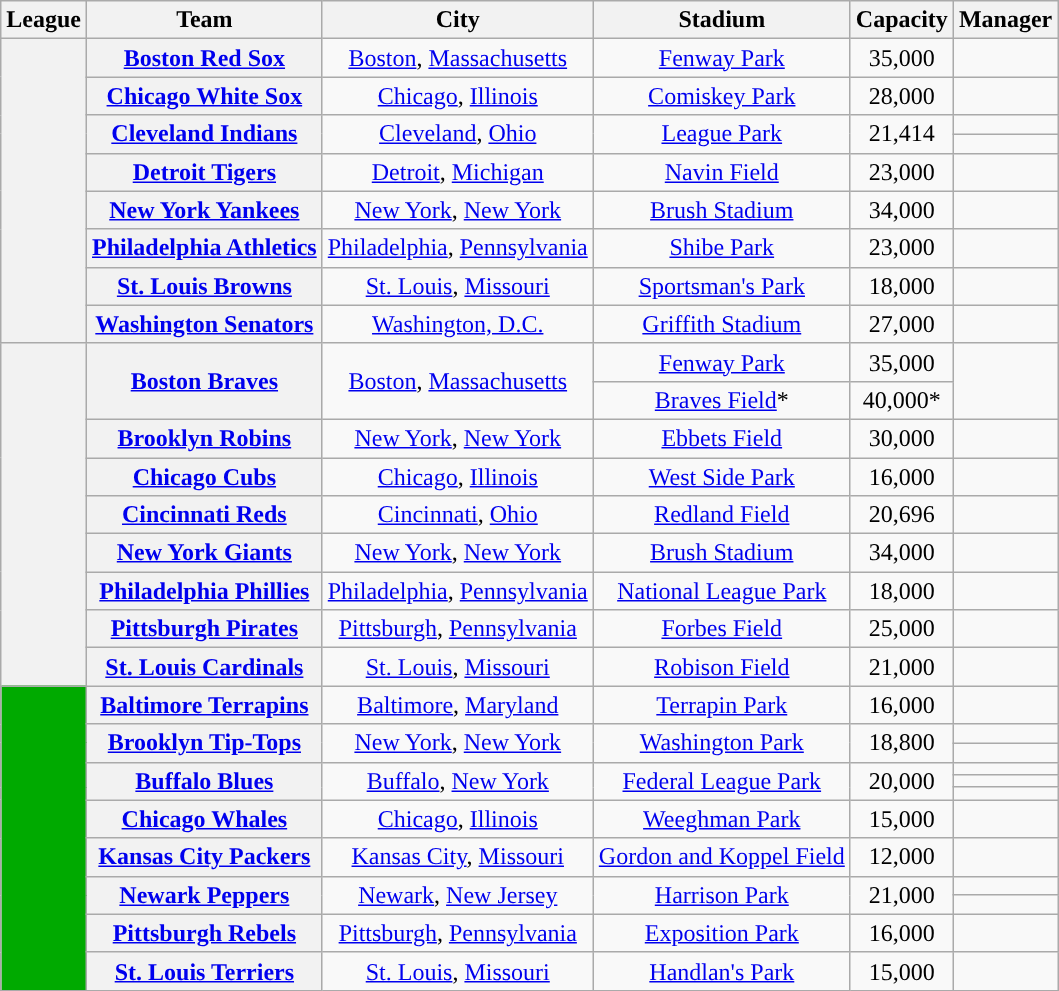<table class="wikitable sortable plainrowheaders" style="text-align:center;">
<tr>
<th scope="col">League</th>
<th scope="col">Team</th>
<th scope="col">City</th>
<th scope="col">Stadium</th>
<th scope="col">Capacity</th>
<th scope="col">Manager</th>
</tr>
<tr>
<th rowspan="9"></th>
<th scope="row"><a href='#'>Boston Red Sox</a></th>
<td><a href='#'>Boston</a>, <a href='#'>Massachusetts</a></td>
<td><a href='#'>Fenway Park</a></td>
<td>35,000</td>
<td></td>
</tr>
<tr>
<th scope="row"><a href='#'>Chicago White Sox</a></th>
<td><a href='#'>Chicago</a>, <a href='#'>Illinois</a></td>
<td><a href='#'>Comiskey Park</a></td>
<td>28,000</td>
<td></td>
</tr>
<tr>
<th rowspan="2" scope="row"><a href='#'>Cleveland Indians</a></th>
<td rowspan="2"><a href='#'>Cleveland</a>, <a href='#'>Ohio</a></td>
<td rowspan="2"><a href='#'>League Park</a></td>
<td rowspan="2">21,414</td>
<td></td>
</tr>
<tr>
<td></td>
</tr>
<tr>
<th scope="row"><a href='#'>Detroit Tigers</a></th>
<td><a href='#'>Detroit</a>, <a href='#'>Michigan</a></td>
<td><a href='#'>Navin Field</a></td>
<td>23,000</td>
<td></td>
</tr>
<tr>
<th scope="row"><a href='#'>New York Yankees</a></th>
<td><a href='#'>New York</a>, <a href='#'>New York</a></td>
<td><a href='#'>Brush Stadium</a></td>
<td>34,000</td>
<td></td>
</tr>
<tr>
<th scope="row"><a href='#'>Philadelphia Athletics</a></th>
<td><a href='#'>Philadelphia</a>, <a href='#'>Pennsylvania</a></td>
<td><a href='#'>Shibe Park</a></td>
<td>23,000</td>
<td></td>
</tr>
<tr>
<th scope="row"><a href='#'>St. Louis Browns</a></th>
<td><a href='#'>St. Louis</a>, <a href='#'>Missouri</a></td>
<td><a href='#'>Sportsman's Park</a></td>
<td>18,000</td>
<td></td>
</tr>
<tr>
<th scope="row"><a href='#'>Washington Senators</a></th>
<td><a href='#'>Washington, D.C.</a></td>
<td><a href='#'>Griffith Stadium</a></td>
<td>27,000</td>
<td></td>
</tr>
<tr>
<th rowspan="9"></th>
<th rowspan="2" scope="row"><a href='#'>Boston Braves</a></th>
<td rowspan="2"><a href='#'>Boston</a>, <a href='#'>Massachusetts</a></td>
<td><a href='#'>Fenway Park</a></td>
<td>35,000</td>
<td rowspan="2"></td>
</tr>
<tr>
<td><a href='#'>Braves Field</a>*</td>
<td>40,000*</td>
</tr>
<tr>
<th scope="row"><a href='#'>Brooklyn Robins</a></th>
<td><a href='#'>New York</a>, <a href='#'>New York</a></td>
<td><a href='#'>Ebbets Field</a></td>
<td>30,000</td>
<td></td>
</tr>
<tr>
<th scope="row"><a href='#'>Chicago Cubs</a></th>
<td><a href='#'>Chicago</a>, <a href='#'>Illinois</a></td>
<td><a href='#'>West Side Park</a></td>
<td>16,000</td>
<td></td>
</tr>
<tr>
<th scope="row"><a href='#'>Cincinnati Reds</a></th>
<td><a href='#'>Cincinnati</a>, <a href='#'>Ohio</a></td>
<td><a href='#'>Redland Field</a></td>
<td>20,696</td>
<td></td>
</tr>
<tr>
<th scope="row"><a href='#'>New York Giants</a></th>
<td><a href='#'>New York</a>, <a href='#'>New York</a></td>
<td><a href='#'>Brush Stadium</a></td>
<td>34,000</td>
<td></td>
</tr>
<tr>
<th scope="row"><a href='#'>Philadelphia Phillies</a></th>
<td><a href='#'>Philadelphia</a>, <a href='#'>Pennsylvania</a></td>
<td><a href='#'>National League Park</a></td>
<td>18,000</td>
<td></td>
</tr>
<tr>
<th scope="row"><a href='#'>Pittsburgh Pirates</a></th>
<td><a href='#'>Pittsburgh</a>, <a href='#'>Pennsylvania</a></td>
<td><a href='#'>Forbes Field</a></td>
<td>25,000</td>
<td></td>
</tr>
<tr>
<th scope="row"><a href='#'>St. Louis Cardinals</a></th>
<td><a href='#'>St. Louis</a>, <a href='#'>Missouri</a></td>
<td><a href='#'>Robison Field</a></td>
<td>21,000</td>
<td></td>
</tr>
<tr>
<th rowspan="16" style="background:#00AA00;"></th>
<th scope="row"><a href='#'>Baltimore Terrapins</a></th>
<td><a href='#'>Baltimore</a>, <a href='#'>Maryland</a></td>
<td><a href='#'>Terrapin Park</a></td>
<td>16,000</td>
<td></td>
</tr>
<tr>
<th rowspan="2" scope="row"><a href='#'>Brooklyn Tip-Tops</a></th>
<td rowspan="2"><a href='#'>New York</a>, <a href='#'>New York</a></td>
<td rowspan="2"><a href='#'>Washington Park</a></td>
<td rowspan="2">18,800</td>
<td></td>
</tr>
<tr>
<td></td>
</tr>
<tr>
<th rowspan="3" scope="row"><a href='#'>Buffalo Blues</a></th>
<td rowspan="3"><a href='#'>Buffalo</a>, <a href='#'>New York</a></td>
<td rowspan="3"><a href='#'>Federal League Park</a></td>
<td rowspan="3">20,000</td>
<td></td>
</tr>
<tr>
<td></td>
</tr>
<tr>
<td></td>
</tr>
<tr>
<th scope="row"><a href='#'>Chicago Whales</a></th>
<td><a href='#'>Chicago</a>, <a href='#'>Illinois</a></td>
<td><a href='#'>Weeghman Park</a></td>
<td>15,000</td>
<td></td>
</tr>
<tr>
<th scope="row"><a href='#'>Kansas City Packers</a></th>
<td><a href='#'>Kansas City</a>, <a href='#'>Missouri</a></td>
<td><a href='#'>Gordon and Koppel Field</a></td>
<td>12,000</td>
<td></td>
</tr>
<tr>
<th rowspan="2" scope="row"><a href='#'>Newark Peppers</a></th>
<td rowspan="2"><a href='#'>Newark</a>, <a href='#'>New Jersey</a></td>
<td rowspan="2"><a href='#'>Harrison Park</a></td>
<td rowspan="2">21,000</td>
<td></td>
</tr>
<tr>
<td></td>
</tr>
<tr>
<th scope="row"><a href='#'>Pittsburgh Rebels</a></th>
<td><a href='#'>Pittsburgh</a>, <a href='#'>Pennsylvania</a></td>
<td><a href='#'>Exposition Park</a></td>
<td>16,000</td>
<td></td>
</tr>
<tr>
<th scope="row"><a href='#'>St. Louis Terriers</a></th>
<td><a href='#'>St. Louis</a>, <a href='#'>Missouri</a></td>
<td><a href='#'>Handlan's Park</a></td>
<td>15,000</td>
<td></td>
</tr>
</table>
